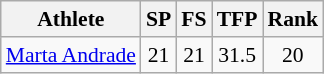<table class="wikitable" border="1" style="font-size:90%">
<tr>
<th>Athlete</th>
<th>SP</th>
<th>FS</th>
<th>TFP</th>
<th>Rank</th>
</tr>
<tr align=center>
<td align=left><a href='#'>Marta Andrade</a></td>
<td>21</td>
<td>21</td>
<td>31.5</td>
<td>20</td>
</tr>
</table>
